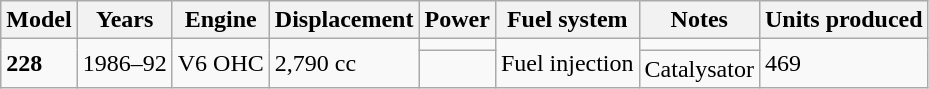<table class="wikitable">
<tr>
<th>Model</th>
<th>Years</th>
<th>Engine</th>
<th>Displacement</th>
<th>Power</th>
<th>Fuel system</th>
<th>Notes</th>
<th>Units produced</th>
</tr>
<tr>
<td rowspan="2"><strong>228</strong></td>
<td rowspan="2">1986–92</td>
<td rowspan="2">V6 OHC</td>
<td rowspan="2">2,790 cc</td>
<td></td>
<td rowspan="2">Fuel injection</td>
<td></td>
<td rowspan="2">469</td>
</tr>
<tr>
<td></td>
<td>Catalysator</td>
</tr>
</table>
